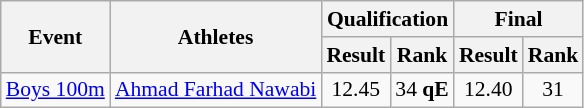<table class="wikitable" border="1" style="font-size:90%">
<tr>
<th rowspan=2>Event</th>
<th rowspan=2>Athletes</th>
<th colspan=2>Qualification</th>
<th colspan=2>Final</th>
</tr>
<tr>
<th>Result</th>
<th>Rank</th>
<th>Result</th>
<th>Rank</th>
</tr>
<tr>
<td><a href='#'>Boys 100m</a></td>
<td><a href='#'>Ahmad Farhad Nawabi</a></td>
<td align=center>12.45</td>
<td align=center>34 <strong>qE</strong></td>
<td align=center>12.40</td>
<td align=center>31</td>
</tr>
</table>
